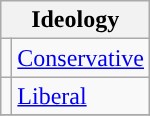<table class=wikitable>
<tr>
<th colspan=2>Ideology</th>
</tr>
<tr>
<td style="background-color:"></td>
<td><a href='#'>Conservative</a></td>
</tr>
<tr>
<td style="background: "></td>
<td><a href='#'>Liberal</a></td>
</tr>
<tr>
</tr>
</table>
